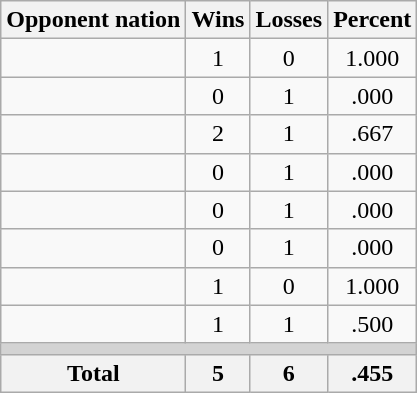<table class=wikitable>
<tr>
<th>Opponent nation</th>
<th>Wins</th>
<th>Losses</th>
<th>Percent</th>
</tr>
<tr align=center>
<td align=left></td>
<td>1</td>
<td>0</td>
<td>1.000</td>
</tr>
<tr align=center>
<td align=left></td>
<td>0</td>
<td>1</td>
<td>.000</td>
</tr>
<tr align=center>
<td align=left></td>
<td>2</td>
<td>1</td>
<td>.667</td>
</tr>
<tr align=center>
<td align=left></td>
<td>0</td>
<td>1</td>
<td>.000</td>
</tr>
<tr align=center>
<td align=left></td>
<td>0</td>
<td>1</td>
<td>.000</td>
</tr>
<tr align=center>
<td align=left></td>
<td>0</td>
<td>1</td>
<td>.000</td>
</tr>
<tr align=center>
<td align=left></td>
<td>1</td>
<td>0</td>
<td>1.000</td>
</tr>
<tr align=center>
<td align=left></td>
<td>1</td>
<td>1</td>
<td>.500</td>
</tr>
<tr>
<td colspan=4 bgcolor=lightgray></td>
</tr>
<tr>
<th>Total</th>
<th>5</th>
<th>6</th>
<th>.455</th>
</tr>
</table>
